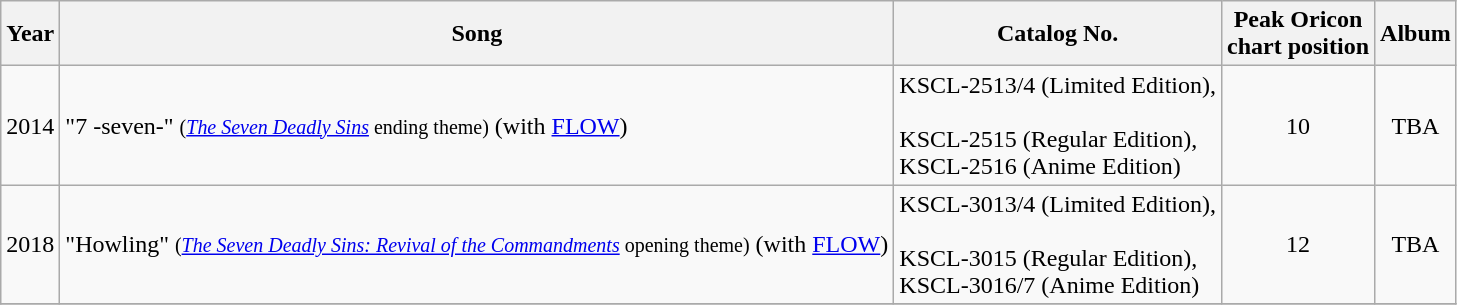<table class="wikitable">
<tr>
<th>Year</th>
<th>Song</th>
<th>Catalog No.</th>
<th>Peak Oricon<br> chart position</th>
<th>Album</th>
</tr>
<tr>
<td>2014</td>
<td align="left">"7 -seven-" <small>(<em><a href='#'>The Seven Deadly Sins</a></em> ending theme)</small> (with <a href='#'>FLOW</a>)</td>
<td>KSCL-2513/4 (Limited Edition),<br><br>KSCL-2515 (Regular Edition),<br>
KSCL-2516 (Anime Edition)</td>
<td align="center">10</td>
<td align="center">TBA</td>
</tr>
<tr>
<td>2018</td>
<td align="left">"Howling" <small>(<em><a href='#'>The Seven Deadly Sins: Revival of the Commandments</a></em> opening theme)</small> (with <a href='#'>FLOW</a>)</td>
<td>KSCL-3013/4 (Limited Edition),<br><br>KSCL-3015 (Regular Edition),<br>
KSCL-3016/7 (Anime Edition)</td>
<td align="center">12</td>
<td align="center">TBA</td>
</tr>
<tr>
</tr>
</table>
